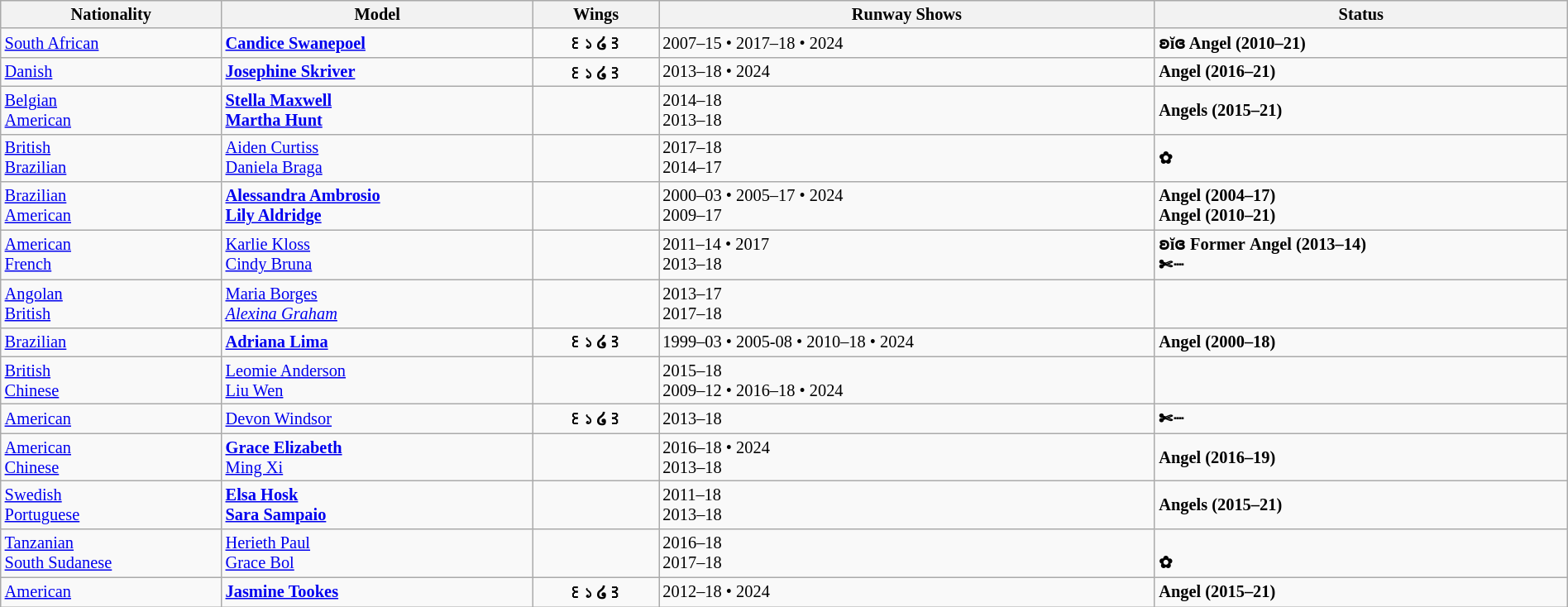<table class="sortable wikitable"  style="font-size:85%; width:100%;">
<tr>
<th>Nationality</th>
<th>Model</th>
<th>Wings</th>
<th>Runway Shows</th>
<th>Status</th>
</tr>
<tr>
<td> <a href='#'>South African</a></td>
<td><strong><a href='#'>Candice Swanepoel</a></strong></td>
<td align="center"><strong>꒰১ ໒꒱</strong></td>
<td>2007–15 • 2017–18 • 2024</td>
<td><strong>ʚĭɞ  Angel (2010–21)</strong></td>
</tr>
<tr>
<td> <a href='#'>Danish</a></td>
<td><strong><a href='#'>Josephine Skriver</a></strong></td>
<td align="center"><strong>꒰১ ໒꒱</strong></td>
<td>2013–18 • 2024</td>
<td><strong> Angel (2016–21)</strong></td>
</tr>
<tr>
<td> <a href='#'>Belgian</a><br> <a href='#'>American</a></td>
<td><strong><a href='#'>Stella Maxwell</a><br><a href='#'>Martha Hunt</a></strong></td>
<td></td>
<td>2014–18<br>2013–18</td>
<td><strong> Angels (2015–21)</strong></td>
</tr>
<tr>
<td> <a href='#'>British</a><br> <a href='#'>Brazilian</a></td>
<td><a href='#'>Aiden Curtiss</a><br><a href='#'>Daniela Braga</a></td>
<td></td>
<td>2017–18<br>2014–17</td>
<td><strong>✿</strong><br></td>
</tr>
<tr>
<td> <a href='#'>Brazilian</a><br> <a href='#'>American</a></td>
<td><strong><a href='#'>Alessandra Ambrosio</a><br><a href='#'>Lily Aldridge</a></strong></td>
<td></td>
<td>2000–03 • 2005–17 • 2024 <br>2009–17</td>
<td><strong> Angel (2004–17)<br> Angel (2010–21)</strong></td>
</tr>
<tr>
<td> <a href='#'>American</a><br> <a href='#'>French</a></td>
<td Angel (2004–2017)><a href='#'>Karlie Kloss</a><br><a href='#'>Cindy Bruna</a></td>
<td></td>
<td>2011–14 • 2017<br>2013–18</td>
<td><strong>ʚĭɞ</strong> <strong>Former</strong> <strong> Angel (2013–14)</strong><br><strong>✄┈</strong></td>
</tr>
<tr>
<td> <a href='#'>Angolan</a><br> <a href='#'>British</a></td>
<td><a href='#'>Maria Borges</a><br><em><a href='#'>Alexina Graham</a></em></td>
<td></td>
<td>2013–17<br>2017–18</td>
<td></td>
</tr>
<tr>
<td> <a href='#'>Brazilian</a></td>
<td><strong><a href='#'>Adriana Lima</a></strong></td>
<td align="center"><strong>꒰১ ໒꒱</strong></td>
<td>1999–03 • 2005-08 • 2010–18 • 2024</td>
<td><strong> Angel (2000–18)</strong></td>
</tr>
<tr>
<td> <a href='#'>British</a><br> <a href='#'>Chinese</a></td>
<td><a href='#'>Leomie Anderson</a><br><a href='#'>Liu Wen</a></td>
<td></td>
<td>2015–18<br>2009–12 • 2016–18 • 2024</td>
<td></td>
</tr>
<tr>
<td> <a href='#'>American</a></td>
<td><a href='#'>Devon Windsor</a></td>
<td align="center"><strong>꒰১ ໒꒱</strong></td>
<td>2013–18</td>
<td><strong>✄┈</strong></td>
</tr>
<tr>
<td> <a href='#'>American</a><br> <a href='#'>Chinese</a></td>
<td><strong><a href='#'>Grace Elizabeth</a></strong><br><a href='#'>Ming Xi</a></td>
<td></td>
<td>2016–18 • 2024 <br>2013–18</td>
<td><strong> Angel (2016–19)</strong><br></td>
</tr>
<tr>
<td> <a href='#'>Swedish</a><br> <a href='#'>Portuguese</a></td>
<td><strong><a href='#'>Elsa Hosk</a><br><a href='#'>Sara Sampaio</a></strong></td>
<td></td>
<td>2011–18<br>2013–18</td>
<td><strong> Angels (2015–21)</strong></td>
</tr>
<tr>
<td> <a href='#'>Tanzanian</a><br> <a href='#'>South Sudanese</a></td>
<td><a href='#'>Herieth Paul</a><br><a href='#'>Grace Bol</a></td>
<td></td>
<td>2016–18<br>2017–18</td>
<td><br><strong>✿</strong></td>
</tr>
<tr>
<td> <a href='#'>American</a></td>
<td><strong><a href='#'>Jasmine Tookes</a></strong></td>
<td align="center"><strong>꒰১ ໒꒱</strong></td>
<td>2012–18 • 2024</td>
<td><strong> Angel (2015–21)</strong></td>
</tr>
</table>
